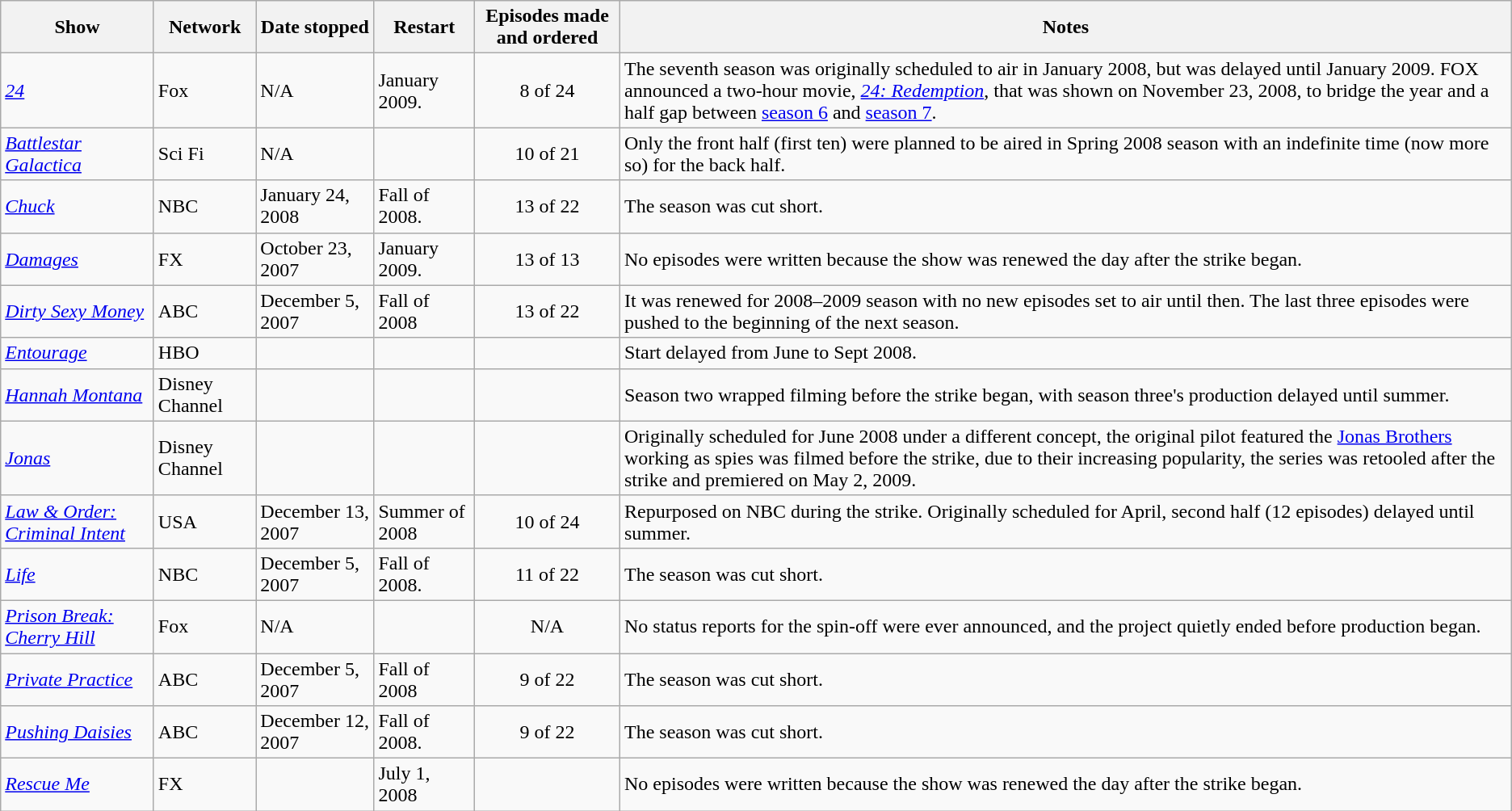<table class="wikitable">
<tr>
<th>Show</th>
<th>Network</th>
<th>Date stopped</th>
<th>Restart</th>
<th>Episodes made and ordered</th>
<th>Notes</th>
</tr>
<tr>
<td><em><a href='#'>24</a></em></td>
<td>Fox</td>
<td>N/A</td>
<td>January 2009.</td>
<td style="text-align:center;">8 of 24</td>
<td>The seventh season was originally scheduled to air in January 2008, but was delayed until January 2009. FOX announced a two-hour movie, <em><a href='#'>24: Redemption</a></em>, that was shown on November 23, 2008, to bridge the year and a half gap between <a href='#'>season 6</a> and <a href='#'>season 7</a>.</td>
</tr>
<tr>
<td><em><a href='#'>Battlestar Galactica</a></em></td>
<td>Sci Fi</td>
<td>N/A</td>
<td></td>
<td style="text-align:center;">10 of 21</td>
<td>Only the front half (first ten) were planned to be aired in Spring 2008 season with an indefinite time (now more so) for the back half.</td>
</tr>
<tr>
<td><em><a href='#'>Chuck</a></em></td>
<td>NBC</td>
<td>January 24, 2008</td>
<td>Fall of 2008.</td>
<td style="text-align:center;">13 of 22</td>
<td>The season was cut short.</td>
</tr>
<tr>
<td><em><a href='#'>Damages</a></em></td>
<td>FX</td>
<td>October 23, 2007</td>
<td>January 2009.</td>
<td style="text-align:center;">13 of 13</td>
<td>No episodes were written because the show was renewed the day after the strike began.</td>
</tr>
<tr>
<td><em><a href='#'>Dirty Sexy Money</a></em></td>
<td>ABC</td>
<td>December 5, 2007</td>
<td>Fall of 2008</td>
<td style="text-align:center;">13 of 22</td>
<td>It was renewed for 2008–2009 season with no new episodes set to air until then. The last three episodes were pushed to the beginning of the next season.</td>
</tr>
<tr>
<td><em><a href='#'>Entourage</a></em></td>
<td>HBO</td>
<td></td>
<td></td>
<td style="text-align:center;"></td>
<td>Start delayed from June to Sept 2008.</td>
</tr>
<tr>
<td><em><a href='#'>Hannah Montana</a></em></td>
<td>Disney Channel</td>
<td></td>
<td></td>
<td style="text-align:center;"></td>
<td>Season two wrapped filming before the strike began, with season three's production delayed until summer.</td>
</tr>
<tr>
<td><em><a href='#'>Jonas</a></em></td>
<td>Disney Channel</td>
<td></td>
<td></td>
<td style="text-align:center;"></td>
<td>Originally scheduled for June 2008 under a different concept, the original pilot featured the <a href='#'>Jonas Brothers</a> working as spies was filmed before the strike, due to their increasing popularity, the series was retooled after the strike and premiered on May 2, 2009.</td>
</tr>
<tr>
<td><em><a href='#'>Law & Order: Criminal Intent</a></em></td>
<td>USA</td>
<td>December 13, 2007</td>
<td>Summer of 2008</td>
<td style="text-align:center;">10 of 24</td>
<td>Repurposed on NBC during the strike. Originally scheduled for April, second half (12 episodes) delayed until summer. <br></td>
</tr>
<tr>
<td><em><a href='#'>Life</a></em></td>
<td>NBC</td>
<td>December 5, 2007</td>
<td>Fall of 2008.</td>
<td style="text-align:center;">11 of 22</td>
<td>The season was cut short.</td>
</tr>
<tr>
<td><em><a href='#'>Prison Break: Cherry Hill</a></em></td>
<td>Fox</td>
<td>N/A</td>
<td></td>
<td style="text-align:center;">N/A</td>
<td>No status reports for the spin-off were ever announced, and the project quietly ended before production began.</td>
</tr>
<tr>
<td><em><a href='#'>Private Practice</a></em></td>
<td>ABC</td>
<td>December 5, 2007</td>
<td>Fall of 2008</td>
<td style="text-align:center;">9 of 22</td>
<td>The season was cut short.</td>
</tr>
<tr>
<td><em><a href='#'>Pushing Daisies</a></em></td>
<td>ABC</td>
<td>December 12, 2007</td>
<td>Fall of 2008.</td>
<td style="text-align:center;">9 of 22</td>
<td>The season was cut short.</td>
</tr>
<tr>
<td><em><a href='#'>Rescue Me</a></em></td>
<td>FX</td>
<td></td>
<td>July 1, 2008</td>
<td></td>
<td>No episodes were written because the show was renewed the day after the strike began.</td>
</tr>
</table>
